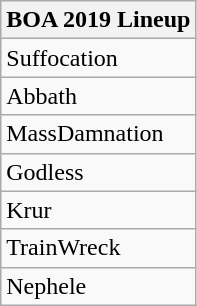<table class="wikitable">
<tr>
<th>BOA 2019 Lineup</th>
</tr>
<tr>
<td>Suffocation</td>
</tr>
<tr>
<td>Abbath</td>
</tr>
<tr>
<td>MassDamnation</td>
</tr>
<tr>
<td>Godless</td>
</tr>
<tr>
<td>Krur</td>
</tr>
<tr>
<td>TrainWreck</td>
</tr>
<tr>
<td>Nephele</td>
</tr>
</table>
